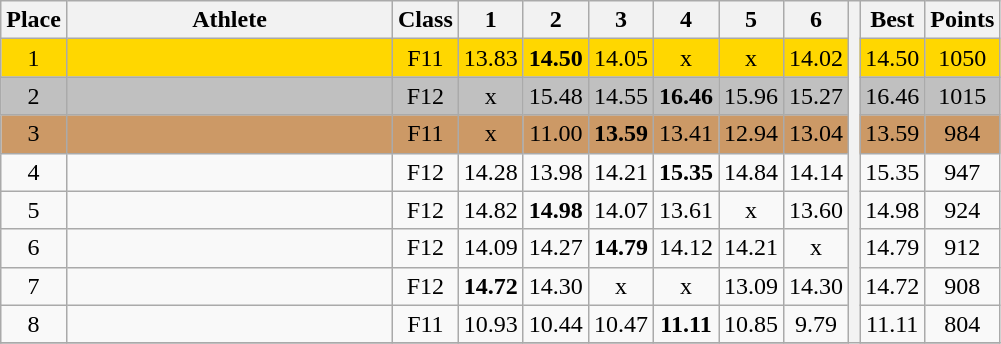<table class="wikitable" style="text-align:center">
<tr>
<th>Place</th>
<th width=210>Athlete</th>
<th>Class</th>
<th>1</th>
<th>2</th>
<th>3</th>
<th>4</th>
<th>5</th>
<th>6</th>
<th rowspan=20></th>
<th>Best</th>
<th>Points</th>
</tr>
<tr bgcolor=gold>
<td>1</td>
<td align=left></td>
<td>F11</td>
<td>13.83</td>
<td><strong>14.50</strong></td>
<td>14.05</td>
<td>x</td>
<td>x</td>
<td>14.02</td>
<td>14.50</td>
<td>1050</td>
</tr>
<tr bgcolor=silver>
<td>2</td>
<td align=left></td>
<td>F12</td>
<td>x</td>
<td>15.48</td>
<td>14.55</td>
<td><strong>16.46</strong></td>
<td>15.96</td>
<td>15.27</td>
<td>16.46</td>
<td>1015</td>
</tr>
<tr bgcolor=cc9966>
<td>3</td>
<td align=left></td>
<td>F11</td>
<td>x</td>
<td>11.00</td>
<td><strong>13.59</strong></td>
<td>13.41</td>
<td>12.94</td>
<td>13.04</td>
<td>13.59</td>
<td>984</td>
</tr>
<tr>
<td>4</td>
<td align=left></td>
<td>F12</td>
<td>14.28</td>
<td>13.98</td>
<td>14.21</td>
<td><strong>15.35</strong></td>
<td>14.84</td>
<td>14.14</td>
<td>15.35</td>
<td>947</td>
</tr>
<tr>
<td>5</td>
<td align=left></td>
<td>F12</td>
<td>14.82</td>
<td><strong>14.98</strong></td>
<td>14.07</td>
<td>13.61</td>
<td>x</td>
<td>13.60</td>
<td>14.98</td>
<td>924</td>
</tr>
<tr>
<td>6</td>
<td align=left></td>
<td>F12</td>
<td>14.09</td>
<td>14.27</td>
<td><strong>14.79</strong></td>
<td>14.12</td>
<td>14.21</td>
<td>x</td>
<td>14.79</td>
<td>912</td>
</tr>
<tr>
<td>7</td>
<td align=left></td>
<td>F12</td>
<td><strong>14.72</strong></td>
<td>14.30</td>
<td>x</td>
<td>x</td>
<td>13.09</td>
<td>14.30</td>
<td>14.72</td>
<td>908</td>
</tr>
<tr>
<td>8</td>
<td align=left></td>
<td>F11</td>
<td>10.93</td>
<td>10.44</td>
<td>10.47</td>
<td><strong>11.11</strong></td>
<td>10.85</td>
<td>9.79</td>
<td>11.11</td>
<td>804</td>
</tr>
<tr>
</tr>
</table>
